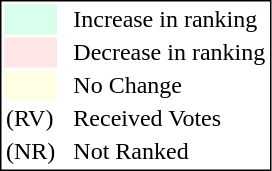<table style="border:1px solid black;">
<tr>
<td style="background:#D8FFEB; width:20px;"></td>
<td> </td>
<td>Increase in ranking</td>
</tr>
<tr>
<td style="background:#FFE6E6; width:20px;"></td>
<td> </td>
<td>Decrease in ranking</td>
</tr>
<tr>
<td style="background:#FFFFE6; width:20px;"></td>
<td> </td>
<td>No Change</td>
</tr>
<tr>
<td>(RV)</td>
<td> </td>
<td>Received Votes</td>
</tr>
<tr>
<td>(NR)</td>
<td> </td>
<td>Not Ranked</td>
</tr>
</table>
